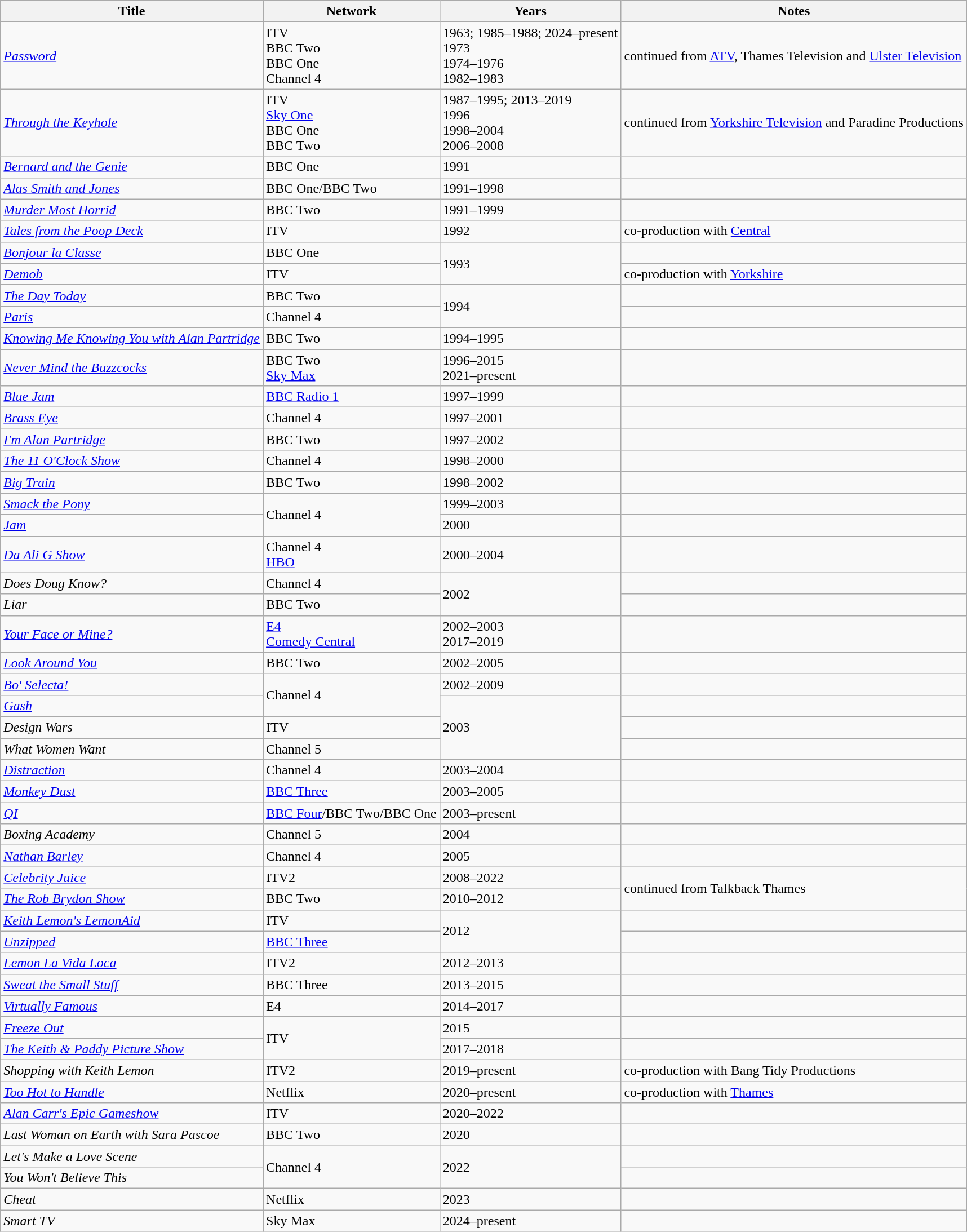<table class="wikitable sortable">
<tr>
<th>Title</th>
<th>Network</th>
<th>Years</th>
<th>Notes</th>
</tr>
<tr>
<td><em><a href='#'>Password</a></em></td>
<td>ITV<br>BBC Two<br>BBC One<br>Channel 4</td>
<td>1963; 1985–1988; 2024–present<br>1973<br>1974–1976<br>1982–1983</td>
<td>continued from <a href='#'>ATV</a>, Thames Television and <a href='#'>Ulster Television</a></td>
</tr>
<tr>
<td><em><a href='#'>Through the Keyhole</a></em></td>
<td>ITV<br><a href='#'>Sky One</a><br>BBC One<br>BBC Two</td>
<td>1987–1995; 2013–2019<br>1996<br>1998–2004<br>2006–2008</td>
<td>continued from <a href='#'>Yorkshire Television</a> and Paradine Productions</td>
</tr>
<tr>
<td><em><a href='#'>Bernard and the Genie</a></em></td>
<td>BBC One</td>
<td>1991</td>
<td></td>
</tr>
<tr>
<td><em><a href='#'>Alas Smith and Jones</a></em></td>
<td>BBC One/BBC Two</td>
<td>1991–1998</td>
<td></td>
</tr>
<tr>
<td><em><a href='#'>Murder Most Horrid</a></em></td>
<td>BBC Two</td>
<td>1991–1999</td>
<td></td>
</tr>
<tr>
<td><em><a href='#'>Tales from the Poop Deck</a></em></td>
<td>ITV</td>
<td>1992</td>
<td>co-production with <a href='#'>Central</a></td>
</tr>
<tr>
<td><em><a href='#'>Bonjour la Classe</a></em></td>
<td>BBC One</td>
<td rowspan="2">1993</td>
<td></td>
</tr>
<tr>
<td><em><a href='#'>Demob</a></em></td>
<td>ITV</td>
<td>co-production with <a href='#'>Yorkshire</a></td>
</tr>
<tr>
<td><em><a href='#'>The Day Today</a></em></td>
<td>BBC Two</td>
<td rowspan="2">1994</td>
<td></td>
</tr>
<tr>
<td><em><a href='#'>Paris</a></em></td>
<td>Channel 4</td>
<td></td>
</tr>
<tr>
<td><em><a href='#'>Knowing Me Knowing You with Alan Partridge</a></em></td>
<td>BBC Two</td>
<td>1994–1995</td>
<td></td>
</tr>
<tr>
<td><em><a href='#'>Never Mind the Buzzcocks</a></em></td>
<td>BBC Two<br><a href='#'>Sky Max</a></td>
<td>1996–2015<br>2021–present</td>
<td></td>
</tr>
<tr>
<td><em><a href='#'>Blue Jam</a></em></td>
<td><a href='#'>BBC Radio 1</a></td>
<td>1997–1999</td>
<td></td>
</tr>
<tr>
<td><em><a href='#'>Brass Eye</a></em></td>
<td>Channel 4</td>
<td>1997–2001</td>
<td></td>
</tr>
<tr>
<td><em><a href='#'>I'm Alan Partridge</a></em></td>
<td>BBC Two</td>
<td>1997–2002</td>
<td></td>
</tr>
<tr>
<td><em><a href='#'>The 11 O'Clock Show</a></em></td>
<td>Channel 4</td>
<td>1998–2000</td>
<td></td>
</tr>
<tr>
<td><em><a href='#'>Big Train</a></em></td>
<td>BBC Two</td>
<td>1998–2002</td>
<td></td>
</tr>
<tr>
<td><em><a href='#'>Smack the Pony</a></em></td>
<td rowspan="2">Channel 4</td>
<td>1999–2003</td>
<td></td>
</tr>
<tr>
<td><em><a href='#'>Jam</a></em></td>
<td>2000</td>
<td></td>
</tr>
<tr>
<td><em><a href='#'>Da Ali G Show</a></em></td>
<td>Channel 4<br><a href='#'>HBO</a></td>
<td>2000–2004</td>
<td></td>
</tr>
<tr>
<td><em>Does Doug Know?</em></td>
<td>Channel 4</td>
<td rowspan="2">2002</td>
<td></td>
</tr>
<tr>
<td><em>Liar</em></td>
<td>BBC Two</td>
<td></td>
</tr>
<tr>
<td><em><a href='#'>Your Face or Mine?</a></em></td>
<td><a href='#'>E4</a><br><a href='#'>Comedy Central</a></td>
<td>2002–2003<br>2017–2019</td>
<td></td>
</tr>
<tr>
<td><em><a href='#'>Look Around You</a></em></td>
<td>BBC Two</td>
<td>2002–2005</td>
<td></td>
</tr>
<tr>
<td><em><a href='#'>Bo' Selecta!</a></em></td>
<td rowspan="2">Channel 4</td>
<td>2002–2009</td>
<td></td>
</tr>
<tr>
<td><em><a href='#'>Gash</a></em></td>
<td rowspan="3">2003</td>
<td></td>
</tr>
<tr>
<td><em>Design Wars</em></td>
<td>ITV</td>
<td></td>
</tr>
<tr>
<td><em>What Women Want</em></td>
<td>Channel 5</td>
<td></td>
</tr>
<tr>
<td><em><a href='#'>Distraction</a></em></td>
<td>Channel 4</td>
<td>2003–2004</td>
<td></td>
</tr>
<tr>
<td><em><a href='#'>Monkey Dust</a></em></td>
<td><a href='#'>BBC Three</a></td>
<td>2003–2005</td>
<td></td>
</tr>
<tr>
<td><em><a href='#'>QI</a></em></td>
<td><a href='#'>BBC Four</a>/BBC Two/BBC One</td>
<td>2003–present</td>
<td></td>
</tr>
<tr>
<td><em>Boxing Academy</em></td>
<td>Channel 5</td>
<td>2004</td>
<td></td>
</tr>
<tr>
<td><em><a href='#'>Nathan Barley</a></em></td>
<td>Channel 4</td>
<td>2005</td>
<td></td>
</tr>
<tr>
<td><em><a href='#'>Celebrity Juice</a></em></td>
<td>ITV2</td>
<td>2008–2022</td>
<td rowspan="2">continued from Talkback Thames</td>
</tr>
<tr>
<td><em><a href='#'>The Rob Brydon Show</a></em></td>
<td>BBC Two</td>
<td>2010–2012</td>
</tr>
<tr>
<td><em><a href='#'>Keith Lemon's LemonAid</a></em></td>
<td>ITV</td>
<td rowspan="2">2012</td>
<td></td>
</tr>
<tr>
<td><em><a href='#'>Unzipped</a></em></td>
<td><a href='#'>BBC Three</a></td>
<td></td>
</tr>
<tr>
<td><em><a href='#'>Lemon La Vida Loca</a></em></td>
<td>ITV2</td>
<td>2012–2013</td>
<td></td>
</tr>
<tr>
<td><em><a href='#'>Sweat the Small Stuff</a></em></td>
<td>BBC Three</td>
<td>2013–2015</td>
<td></td>
</tr>
<tr>
<td><em><a href='#'>Virtually Famous</a></em></td>
<td>E4</td>
<td>2014–2017</td>
<td></td>
</tr>
<tr>
<td><em><a href='#'>Freeze Out</a></em></td>
<td rowspan="2">ITV</td>
<td>2015</td>
<td></td>
</tr>
<tr>
<td><em><a href='#'>The Keith & Paddy Picture Show</a></em></td>
<td>2017–2018</td>
<td></td>
</tr>
<tr>
<td><em>Shopping with Keith Lemon</em></td>
<td>ITV2</td>
<td>2019–present</td>
<td>co-production with Bang Tidy Productions</td>
</tr>
<tr>
<td><em><a href='#'>Too Hot to Handle</a></em></td>
<td>Netflix</td>
<td>2020–present</td>
<td>co-production with <a href='#'>Thames</a></td>
</tr>
<tr>
<td><em><a href='#'>Alan Carr's Epic Gameshow</a></em></td>
<td>ITV</td>
<td>2020–2022</td>
<td></td>
</tr>
<tr>
<td><em>Last Woman on Earth with Sara Pascoe</em></td>
<td>BBC Two</td>
<td>2020</td>
<td></td>
</tr>
<tr>
<td><em>Let's Make a Love Scene</em></td>
<td rowspan="2">Channel 4</td>
<td rowspan="2">2022</td>
<td></td>
</tr>
<tr>
<td><em>You Won't Believe This</em></td>
<td></td>
</tr>
<tr>
<td><em>Cheat</em></td>
<td>Netflix</td>
<td>2023</td>
<td></td>
</tr>
<tr>
<td><em>Smart TV</em></td>
<td>Sky Max</td>
<td>2024–present</td>
<td></td>
</tr>
</table>
